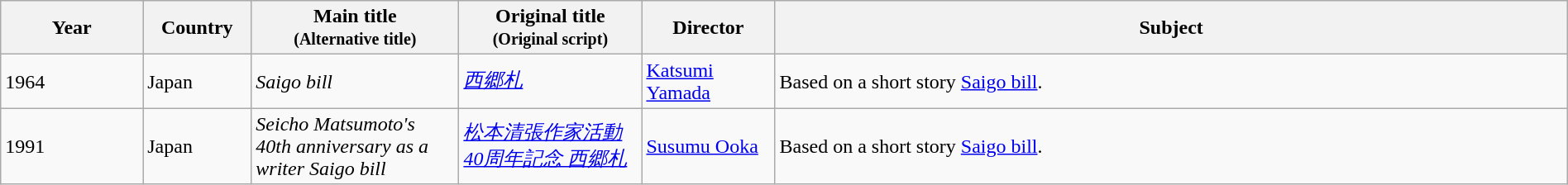<table class="wikitable sortable" style="width:100%;">
<tr>
<th>Year</th>
<th width= 80>Country</th>
<th class="unsortable" style="width:160px;">Main title<br><small>(Alternative title)</small></th>
<th class="unsortable" style="width:140px;">Original title<br><small>(Original script)</small></th>
<th width=100>Director</th>
<th class="unsortable">Subject</th>
</tr>
<tr>
<td>1964</td>
<td>Japan</td>
<td><em>Saigo bill</em></td>
<td><em><a href='#'>西郷札</a></em></td>
<td><a href='#'>Katsumi Yamada</a></td>
<td>Based on a short story <a href='#'>Saigo bill</a>.</td>
</tr>
<tr>
<td>1991</td>
<td>Japan</td>
<td><em>Seicho Matsumoto's 40th anniversary as a writer Saigo bill</em></td>
<td><em><a href='#'>松本清張作家活動40周年記念 西郷札</a></em></td>
<td><a href='#'>Susumu Ooka</a></td>
<td>Based on a short story <a href='#'>Saigo bill</a>.</td>
</tr>
</table>
